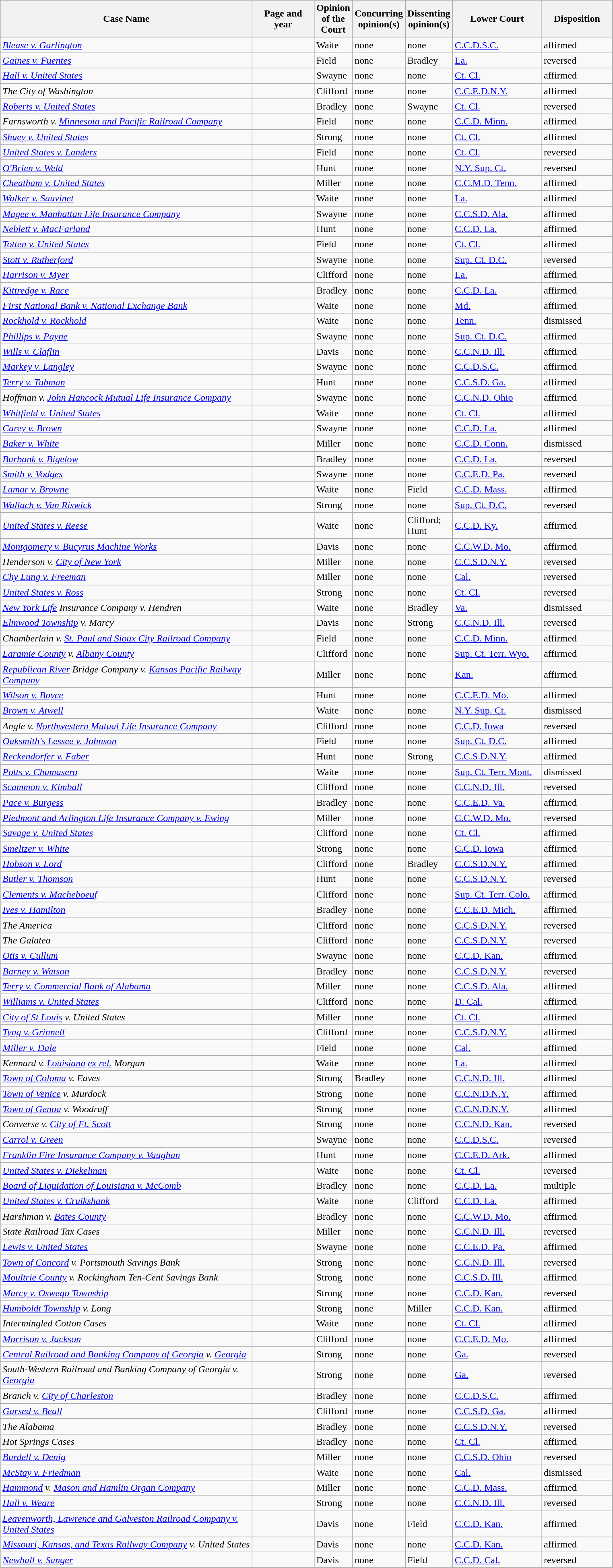<table class="wikitable sortable">
<tr>
<th scope="col" style="width: 410px;">Case Name</th>
<th scope="col" style="width: 95px;">Page and year</th>
<th scope="col" style="width: 10px;">Opinion of the Court</th>
<th scope="col" style="width: 10px;">Concurring opinion(s)</th>
<th scope="col" style="width: 10px;">Dissenting opinion(s)</th>
<th scope="col" style="width: 140px;">Lower Court</th>
<th scope="col" style="width: 110px;">Disposition</th>
</tr>
<tr>
<td><em><a href='#'>Blease v. Garlington</a></em></td>
<td align="right"></td>
<td>Waite</td>
<td>none</td>
<td>none</td>
<td><a href='#'>C.C.D.S.C.</a></td>
<td>affirmed</td>
</tr>
<tr>
<td><em><a href='#'>Gaines v. Fuentes</a></em></td>
<td align="right"></td>
<td>Field</td>
<td>none</td>
<td>Bradley</td>
<td><a href='#'>La.</a></td>
<td>reversed</td>
</tr>
<tr>
<td><em><a href='#'>Hall v. United States</a></em></td>
<td align="right"></td>
<td>Swayne</td>
<td>none</td>
<td>none</td>
<td><a href='#'>Ct. Cl.</a></td>
<td>affirmed</td>
</tr>
<tr>
<td><em>The City of Washington</em></td>
<td align="right"></td>
<td>Clifford</td>
<td>none</td>
<td>none</td>
<td><a href='#'>C.C.E.D.N.Y.</a></td>
<td>affirmed</td>
</tr>
<tr>
<td><em><a href='#'>Roberts v. United States</a></em></td>
<td align="right"></td>
<td>Bradley</td>
<td>none</td>
<td>Swayne</td>
<td><a href='#'>Ct. Cl.</a></td>
<td>reversed</td>
</tr>
<tr>
<td><em>Farnsworth v. <a href='#'>Minnesota and Pacific Railroad Company</a></em></td>
<td align="right"></td>
<td>Field</td>
<td>none</td>
<td>none</td>
<td><a href='#'>C.C.D. Minn.</a></td>
<td>affirmed</td>
</tr>
<tr>
<td><em><a href='#'>Shuey v. United States</a></em></td>
<td align="right"></td>
<td>Strong</td>
<td>none</td>
<td>none</td>
<td><a href='#'>Ct. Cl.</a></td>
<td>affirmed</td>
</tr>
<tr>
<td><em><a href='#'>United States v. Landers</a></em></td>
<td align="right"></td>
<td>Field</td>
<td>none</td>
<td>none</td>
<td><a href='#'>Ct. Cl.</a></td>
<td>reversed</td>
</tr>
<tr>
<td><em><a href='#'>O'Brien v. Weld</a></em></td>
<td align="right"></td>
<td>Hunt</td>
<td>none</td>
<td>none</td>
<td><a href='#'>N.Y. Sup. Ct.</a></td>
<td>reversed</td>
</tr>
<tr>
<td><em><a href='#'>Cheatham v. United States</a></em></td>
<td align="right"></td>
<td>Miller</td>
<td>none</td>
<td>none</td>
<td><a href='#'>C.C.M.D. Tenn.</a></td>
<td>affirmed</td>
</tr>
<tr>
<td><em><a href='#'>Walker v. Sauvinet</a></em></td>
<td align="right"></td>
<td>Waite</td>
<td>none</td>
<td>none</td>
<td><a href='#'>La.</a></td>
<td>affirmed</td>
</tr>
<tr>
<td><em><a href='#'>Magee v. Manhattan Life Insurance Company</a></em></td>
<td align="right"></td>
<td>Swayne</td>
<td>none</td>
<td>none</td>
<td><a href='#'>C.C.S.D. Ala.</a></td>
<td>affirmed</td>
</tr>
<tr>
<td><em><a href='#'>Neblett v. MacFarland</a></em></td>
<td align="right"></td>
<td>Hunt</td>
<td>none</td>
<td>none</td>
<td><a href='#'>C.C.D. La.</a></td>
<td>affirmed</td>
</tr>
<tr>
<td><em><a href='#'>Totten v. United States</a></em></td>
<td align="right"></td>
<td>Field</td>
<td>none</td>
<td>none</td>
<td><a href='#'>Ct. Cl.</a></td>
<td>affirmed</td>
</tr>
<tr>
<td><em><a href='#'>Stott v. Rutherford</a></em></td>
<td align="right"></td>
<td>Swayne</td>
<td>none</td>
<td>none</td>
<td><a href='#'>Sup. Ct. D.C.</a></td>
<td>reversed</td>
</tr>
<tr>
<td><em><a href='#'>Harrison v. Myer</a></em></td>
<td align="right"></td>
<td>Clifford</td>
<td>none</td>
<td>none</td>
<td><a href='#'>La.</a></td>
<td>affirmed</td>
</tr>
<tr>
<td><em><a href='#'>Kittredge v. Race</a></em></td>
<td align="right"></td>
<td>Bradley</td>
<td>none</td>
<td>none</td>
<td><a href='#'>C.C.D. La.</a></td>
<td>affirmed</td>
</tr>
<tr>
<td><em><a href='#'>First National Bank v. National Exchange Bank</a></em></td>
<td align="right"></td>
<td>Waite</td>
<td>none</td>
<td>none</td>
<td><a href='#'>Md.</a></td>
<td>affirmed</td>
</tr>
<tr>
<td><em><a href='#'>Rockhold v. Rockhold</a></em></td>
<td align="right"></td>
<td>Waite</td>
<td>none</td>
<td>none</td>
<td><a href='#'>Tenn.</a></td>
<td>dismissed</td>
</tr>
<tr>
<td><em><a href='#'>Phillips v. Payne</a></em></td>
<td align="right"></td>
<td>Swayne</td>
<td>none</td>
<td>none</td>
<td><a href='#'>Sup. Ct. D.C.</a></td>
<td>affirmed</td>
</tr>
<tr>
<td><em><a href='#'>Wills v. Claflin</a></em></td>
<td align="right"></td>
<td>Davis</td>
<td>none</td>
<td>none</td>
<td><a href='#'>C.C.N.D. Ill.</a></td>
<td>affirmed</td>
</tr>
<tr>
<td><em><a href='#'>Markey v. Langley</a></em></td>
<td align="right"></td>
<td>Swayne</td>
<td>none</td>
<td>none</td>
<td><a href='#'>C.C.D.S.C.</a></td>
<td>affirmed</td>
</tr>
<tr>
<td><em><a href='#'>Terry v. Tubman</a></em></td>
<td align="right"></td>
<td>Hunt</td>
<td>none</td>
<td>none</td>
<td><a href='#'>C.C.S.D. Ga.</a></td>
<td>affirmed</td>
</tr>
<tr>
<td><em>Hoffman v. <a href='#'>John Hancock Mutual Life Insurance Company</a></em></td>
<td align="right"></td>
<td>Swayne</td>
<td>none</td>
<td>none</td>
<td><a href='#'>C.C.N.D. Ohio</a></td>
<td>affirmed</td>
</tr>
<tr>
<td><em><a href='#'>Whitfield v. United States</a></em></td>
<td align="right"></td>
<td>Waite</td>
<td>none</td>
<td>none</td>
<td><a href='#'>Ct. Cl.</a></td>
<td>affirmed</td>
</tr>
<tr>
<td><em><a href='#'>Carey v. Brown</a></em></td>
<td align="right"></td>
<td>Swayne</td>
<td>none</td>
<td>none</td>
<td><a href='#'>C.C.D. La.</a></td>
<td>affirmed</td>
</tr>
<tr>
<td><em><a href='#'>Baker v. White</a></em></td>
<td align="right"></td>
<td>Miller</td>
<td>none</td>
<td>none</td>
<td><a href='#'>C.C.D. Conn.</a></td>
<td>dismissed</td>
</tr>
<tr>
<td><em><a href='#'>Burbank v. Bigelow</a></em></td>
<td align="right"></td>
<td>Bradley</td>
<td>none</td>
<td>none</td>
<td><a href='#'>C.C.D. La.</a></td>
<td>reversed</td>
</tr>
<tr>
<td><em><a href='#'>Smith v. Vodges</a></em></td>
<td align="right"></td>
<td>Swayne</td>
<td>none</td>
<td>none</td>
<td><a href='#'>C.C.E.D. Pa.</a></td>
<td>reversed</td>
</tr>
<tr>
<td><em><a href='#'>Lamar v. Browne</a></em></td>
<td align="right"></td>
<td>Waite</td>
<td>none</td>
<td>Field</td>
<td><a href='#'>C.C.D. Mass.</a></td>
<td>affirmed</td>
</tr>
<tr>
<td><em><a href='#'>Wallach v. Van Riswick</a></em></td>
<td align="right"></td>
<td>Strong</td>
<td>none</td>
<td>none</td>
<td><a href='#'>Sup. Ct. D.C.</a></td>
<td>reversed</td>
</tr>
<tr>
<td><em><a href='#'>United States v. Reese</a></em></td>
<td align="right"></td>
<td>Waite</td>
<td>none</td>
<td>Clifford; Hunt</td>
<td><a href='#'>C.C.D. Ky.</a></td>
<td>affirmed</td>
</tr>
<tr>
<td><em><a href='#'>Montgomery v. Bucyrus Machine Works</a></em></td>
<td align="right"></td>
<td>Davis</td>
<td>none</td>
<td>none</td>
<td><a href='#'>C.C.W.D. Mo.</a></td>
<td>affirmed</td>
</tr>
<tr>
<td><em>Henderson v. <a href='#'>City of New York</a></em></td>
<td align="right"></td>
<td>Miller</td>
<td>none</td>
<td>none</td>
<td><a href='#'>C.C.S.D.N.Y.</a></td>
<td>reversed</td>
</tr>
<tr>
<td><em><a href='#'>Chy Lung v. Freeman</a></em></td>
<td align="right"></td>
<td>Miller</td>
<td>none</td>
<td>none</td>
<td><a href='#'>Cal.</a></td>
<td>reversed</td>
</tr>
<tr>
<td><em><a href='#'>United States v. Ross</a></em></td>
<td align="right"></td>
<td>Strong</td>
<td>none</td>
<td>none</td>
<td><a href='#'>Ct. Cl.</a></td>
<td>reversed</td>
</tr>
<tr>
<td><em><a href='#'>New York Life</a> Insurance Company v. Hendren</em></td>
<td align="right"></td>
<td>Waite</td>
<td>none</td>
<td>Bradley</td>
<td><a href='#'>Va.</a></td>
<td>dismissed</td>
</tr>
<tr>
<td><em><a href='#'>Elmwood Township</a> v. Marcy</em></td>
<td align="right"></td>
<td>Davis</td>
<td>none</td>
<td>Strong</td>
<td><a href='#'>C.C.N.D. Ill.</a></td>
<td>reversed</td>
</tr>
<tr>
<td><em>Chamberlain v. <a href='#'>St. Paul and Sioux City Railroad Company</a></em></td>
<td align="right"></td>
<td>Field</td>
<td>none</td>
<td>none</td>
<td><a href='#'>C.C.D. Minn.</a></td>
<td>affirmed</td>
</tr>
<tr>
<td><em><a href='#'>Laramie County</a> v. <a href='#'>Albany County</a></em></td>
<td align="right"></td>
<td>Clifford</td>
<td>none</td>
<td>none</td>
<td><a href='#'>Sup. Ct. Terr. Wyo.</a></td>
<td>affirmed</td>
</tr>
<tr>
<td><em><a href='#'>Republican River</a> Bridge Company v. <a href='#'>Kansas Pacific Railway Company</a></em></td>
<td align="right"></td>
<td>Miller</td>
<td>none</td>
<td>none</td>
<td><a href='#'>Kan.</a></td>
<td>affirmed</td>
</tr>
<tr>
<td><em><a href='#'>Wilson v. Boyce</a></em></td>
<td align="right"></td>
<td>Hunt</td>
<td>none</td>
<td>none</td>
<td><a href='#'>C.C.E.D. Mo.</a></td>
<td>affirmed</td>
</tr>
<tr>
<td><em><a href='#'>Brown v. Atwell</a></em></td>
<td align="right"></td>
<td>Waite</td>
<td>none</td>
<td>none</td>
<td><a href='#'>N.Y. Sup. Ct.</a></td>
<td>dismissed</td>
</tr>
<tr>
<td><em>Angle v. <a href='#'>Northwestern Mutual Life Insurance Company</a></em></td>
<td align="right"></td>
<td>Clifford</td>
<td>none</td>
<td>none</td>
<td><a href='#'>C.C.D. Iowa</a></td>
<td>reversed</td>
</tr>
<tr>
<td><em><a href='#'>Oaksmith's Lessee v. Johnson</a></em></td>
<td align="right"></td>
<td>Field</td>
<td>none</td>
<td>none</td>
<td><a href='#'>Sup. Ct. D.C.</a></td>
<td>affirmed</td>
</tr>
<tr>
<td><em><a href='#'>Reckendorfer v. Faber</a></em></td>
<td align="right"></td>
<td>Hunt</td>
<td>none</td>
<td>Strong</td>
<td><a href='#'>C.C.S.D.N.Y.</a></td>
<td>affirmed</td>
</tr>
<tr>
<td><em><a href='#'>Potts v. Chumasero</a></em></td>
<td align="right"></td>
<td>Waite</td>
<td>none</td>
<td>none</td>
<td><a href='#'>Sup. Ct. Terr. Mont.</a></td>
<td>dismissed</td>
</tr>
<tr>
<td><em><a href='#'>Scammon v. Kimball</a></em></td>
<td align="right"></td>
<td>Clifford</td>
<td>none</td>
<td>none</td>
<td><a href='#'>C.C.N.D. Ill.</a></td>
<td>reversed</td>
</tr>
<tr>
<td><em><a href='#'>Pace v. Burgess</a></em></td>
<td align="right"></td>
<td>Bradley</td>
<td>none</td>
<td>none</td>
<td><a href='#'>C.C.E.D. Va.</a></td>
<td>affirmed</td>
</tr>
<tr>
<td><em><a href='#'>Piedmont and Arlington Life Insurance Company v. Ewing</a></em></td>
<td align="right"></td>
<td>Miller</td>
<td>none</td>
<td>none</td>
<td><a href='#'>C.C.W.D. Mo.</a></td>
<td>reversed</td>
</tr>
<tr>
<td><em><a href='#'>Savage v. United States</a></em></td>
<td align="right"></td>
<td>Clifford</td>
<td>none</td>
<td>none</td>
<td><a href='#'>Ct. Cl.</a></td>
<td>affirmed</td>
</tr>
<tr>
<td><em><a href='#'>Smeltzer v. White</a></em></td>
<td align="right"></td>
<td>Strong</td>
<td>none</td>
<td>none</td>
<td><a href='#'>C.C.D. Iowa</a></td>
<td>affirmed</td>
</tr>
<tr>
<td><em><a href='#'>Hobson v. Lord</a></em></td>
<td align="right"></td>
<td>Clifford</td>
<td>none</td>
<td>Bradley</td>
<td><a href='#'>C.C.S.D.N.Y.</a></td>
<td>affirmed</td>
</tr>
<tr>
<td><em><a href='#'>Butler v. Thomson</a></em></td>
<td align="right"></td>
<td>Hunt</td>
<td>none</td>
<td>none</td>
<td><a href='#'>C.C.S.D.N.Y.</a></td>
<td>reversed</td>
</tr>
<tr>
<td><em><a href='#'>Clements v. Macheboeuf</a></em></td>
<td align="right"></td>
<td>Clifford</td>
<td>none</td>
<td>none</td>
<td><a href='#'>Sup. Ct. Terr. Colo.</a></td>
<td>affirmed</td>
</tr>
<tr>
<td><em><a href='#'>Ives v. Hamilton</a></em></td>
<td align="right"></td>
<td>Bradley</td>
<td>none</td>
<td>none</td>
<td><a href='#'>C.C.E.D. Mich.</a></td>
<td>affirmed</td>
</tr>
<tr>
<td><em>The America</em></td>
<td align="right"></td>
<td>Clifford</td>
<td>none</td>
<td>none</td>
<td><a href='#'>C.C.S.D.N.Y.</a></td>
<td>reversed</td>
</tr>
<tr>
<td><em>The Galatea</em></td>
<td align="right"></td>
<td>Clifford</td>
<td>none</td>
<td>none</td>
<td><a href='#'>C.C.S.D.N.Y.</a></td>
<td>reversed</td>
</tr>
<tr>
<td><em><a href='#'>Otis v. Cullum</a></em></td>
<td align="right"></td>
<td>Swayne</td>
<td>none</td>
<td>none</td>
<td><a href='#'>C.C.D. Kan.</a></td>
<td>affirmed</td>
</tr>
<tr>
<td><em><a href='#'>Barney v. Watson</a></em></td>
<td align="right"></td>
<td>Bradley</td>
<td>none</td>
<td>none</td>
<td><a href='#'>C.C.S.D.N.Y.</a></td>
<td>reversed</td>
</tr>
<tr>
<td><em><a href='#'>Terry v. Commercial Bank of Alabama</a></em></td>
<td align="right"></td>
<td>Miller</td>
<td>none</td>
<td>none</td>
<td><a href='#'>C.C.S.D. Ala.</a></td>
<td>affirmed</td>
</tr>
<tr>
<td><em><a href='#'>Williams v. United States</a></em></td>
<td align="right"></td>
<td>Clifford</td>
<td>none</td>
<td>none</td>
<td><a href='#'>D. Cal.</a></td>
<td>affirmed</td>
</tr>
<tr>
<td><em><a href='#'>City of St Louis</a> v. United States</em></td>
<td align="right"></td>
<td>Miller</td>
<td>none</td>
<td>none</td>
<td><a href='#'>Ct. Cl.</a></td>
<td>affirmed</td>
</tr>
<tr>
<td><em><a href='#'>Tyng v. Grinnell</a></em></td>
<td align="right"></td>
<td>Clifford</td>
<td>none</td>
<td>none</td>
<td><a href='#'>C.C.S.D.N.Y.</a></td>
<td>affirmed</td>
</tr>
<tr>
<td><em><a href='#'>Miller v. Dale</a></em></td>
<td align="right"></td>
<td>Field</td>
<td>none</td>
<td>none</td>
<td><a href='#'>Cal.</a></td>
<td>affirmed</td>
</tr>
<tr>
<td><em>Kennard v. <a href='#'>Louisiana</a> <a href='#'>ex rel.</a> Morgan</em></td>
<td align="right"></td>
<td>Waite</td>
<td>none</td>
<td>none</td>
<td><a href='#'>La.</a></td>
<td>affirmed</td>
</tr>
<tr>
<td><em><a href='#'>Town of Coloma</a> v. Eaves</em></td>
<td align="right"></td>
<td>Strong</td>
<td>Bradley</td>
<td>none</td>
<td><a href='#'>C.C.N.D. Ill.</a></td>
<td>affirmed</td>
</tr>
<tr>
<td><em><a href='#'>Town of Venice</a> v. Murdock</em></td>
<td align="right"></td>
<td>Strong</td>
<td>none</td>
<td>none</td>
<td><a href='#'>C.C.N.D.N.Y.</a></td>
<td>affirmed</td>
</tr>
<tr>
<td><em><a href='#'>Town of Genoa</a> v. Woodruff</em></td>
<td align="right"></td>
<td>Strong</td>
<td>none</td>
<td>none</td>
<td><a href='#'>C.C.N.D.N.Y.</a></td>
<td>affirmed</td>
</tr>
<tr>
<td><em>Converse v. <a href='#'>City of Ft. Scott</a></em></td>
<td align="right"></td>
<td>Strong</td>
<td>none</td>
<td>none</td>
<td><a href='#'>C.C.N.D. Kan.</a></td>
<td>reversed</td>
</tr>
<tr>
<td><em><a href='#'>Carrol v. Green</a></em></td>
<td align="right"></td>
<td>Swayne</td>
<td>none</td>
<td>none</td>
<td><a href='#'>C.C.D.S.C.</a></td>
<td>reversed</td>
</tr>
<tr>
<td><em><a href='#'>Franklin Fire Insurance Company v. Vaughan</a></em></td>
<td align="right"></td>
<td>Hunt</td>
<td>none</td>
<td>none</td>
<td><a href='#'>C.C.E.D. Ark.</a></td>
<td>affirmed</td>
</tr>
<tr>
<td><em><a href='#'>United States v. Diekelman</a></em></td>
<td align="right"></td>
<td>Waite</td>
<td>none</td>
<td>none</td>
<td><a href='#'>Ct. Cl.</a></td>
<td>reversed</td>
</tr>
<tr>
<td><em><a href='#'>Board of Liquidation of Louisiana v. McComb</a></em></td>
<td align="right"></td>
<td>Bradley</td>
<td>none</td>
<td>none</td>
<td><a href='#'>C.C.D. La.</a></td>
<td>multiple</td>
</tr>
<tr>
<td><em><a href='#'>United States v. Cruikshank</a></em></td>
<td align="right"></td>
<td>Waite</td>
<td>none</td>
<td>Clifford</td>
<td><a href='#'>C.C.D. La.</a></td>
<td>affirmed</td>
</tr>
<tr>
<td><em>Harshman v. <a href='#'>Bates County</a></em></td>
<td align="right"></td>
<td>Bradley</td>
<td>none</td>
<td>none</td>
<td><a href='#'>C.C.W.D. Mo.</a></td>
<td>affirmed</td>
</tr>
<tr>
<td><em>State Railroad Tax Cases</em></td>
<td align="right"></td>
<td>Miller</td>
<td>none</td>
<td>none</td>
<td><a href='#'>C.C.N.D. Ill.</a></td>
<td>reversed</td>
</tr>
<tr>
<td><em><a href='#'>Lewis v. United States</a></em></td>
<td align="right"></td>
<td>Swayne</td>
<td>none</td>
<td>none</td>
<td><a href='#'>C.C.E.D. Pa.</a></td>
<td>affirmed</td>
</tr>
<tr>
<td><em><a href='#'>Town of Concord</a> v. Portsmouth Savings Bank</em></td>
<td align="right"></td>
<td>Strong</td>
<td>none</td>
<td>none</td>
<td><a href='#'>C.C.N.D. Ill.</a></td>
<td>reversed</td>
</tr>
<tr>
<td><em><a href='#'>Moultrie County</a> v. Rockingham Ten-Cent Savings Bank</em></td>
<td align="right"></td>
<td>Strong</td>
<td>none</td>
<td>none</td>
<td><a href='#'>C.C.S.D. Ill.</a></td>
<td>affirmed</td>
</tr>
<tr>
<td><em><a href='#'>Marcy v. Oswego Township</a></em></td>
<td align="right"></td>
<td>Strong</td>
<td>none</td>
<td>none</td>
<td><a href='#'>C.C.D. Kan.</a></td>
<td>reversed</td>
</tr>
<tr>
<td><em><a href='#'>Humboldt Township</a> v. Long</em></td>
<td align="right"></td>
<td>Strong</td>
<td>none</td>
<td>Miller</td>
<td><a href='#'>C.C.D. Kan.</a></td>
<td>affirmed</td>
</tr>
<tr>
<td><em>Intermingled Cotton Cases</em></td>
<td align="right"></td>
<td>Waite</td>
<td>none</td>
<td>none</td>
<td><a href='#'>Ct. Cl.</a></td>
<td>affirmed</td>
</tr>
<tr>
<td><em><a href='#'>Morrison v. Jackson</a></em></td>
<td align="right"></td>
<td>Clifford</td>
<td>none</td>
<td>none</td>
<td><a href='#'>C.C.E.D. Mo.</a></td>
<td>affirmed</td>
</tr>
<tr>
<td><em><a href='#'>Central Railroad and Banking Company of Georgia</a> v. <a href='#'>Georgia</a></em></td>
<td align="right"></td>
<td>Strong</td>
<td>none</td>
<td>none</td>
<td><a href='#'>Ga.</a></td>
<td>reversed</td>
</tr>
<tr>
<td><em>South-Western Railroad and Banking Company of Georgia v. <a href='#'>Georgia</a></em></td>
<td align="right"></td>
<td>Strong</td>
<td>none</td>
<td>none</td>
<td><a href='#'>Ga.</a></td>
<td>reversed</td>
</tr>
<tr>
<td><em>Branch v. <a href='#'>City of Charleston</a></em></td>
<td align="right"></td>
<td>Bradley</td>
<td>none</td>
<td>none</td>
<td><a href='#'>C.C.D.S.C.</a></td>
<td>affirmed</td>
</tr>
<tr>
<td><em><a href='#'>Garsed v. Beall</a></em></td>
<td align="right"></td>
<td>Clifford</td>
<td>none</td>
<td>none</td>
<td><a href='#'>C.C.S.D. Ga.</a></td>
<td>affirmed</td>
</tr>
<tr>
<td><em>The Alabama</em></td>
<td align="right"></td>
<td>Bradley</td>
<td>none</td>
<td>none</td>
<td><a href='#'>C.C.S.D.N.Y.</a></td>
<td>reversed</td>
</tr>
<tr>
<td><em>Hot Springs Cases</em></td>
<td align="right"></td>
<td>Bradley</td>
<td>none</td>
<td>none</td>
<td><a href='#'>Ct. Cl.</a></td>
<td>affirmed</td>
</tr>
<tr>
<td><em><a href='#'>Burdell v. Denig</a></em></td>
<td align="right"></td>
<td>Miller</td>
<td>none</td>
<td>none</td>
<td><a href='#'>C.C.S.D. Ohio</a></td>
<td>reversed</td>
</tr>
<tr>
<td><em><a href='#'>McStay v. Friedman</a></em></td>
<td align="right"></td>
<td>Waite</td>
<td>none</td>
<td>none</td>
<td><a href='#'>Cal.</a></td>
<td>dismissed</td>
</tr>
<tr>
<td><em><a href='#'>Hammond</a> v. <a href='#'>Mason and Hamlin Organ Company</a></em></td>
<td align="right"></td>
<td>Miller</td>
<td>none</td>
<td>none</td>
<td><a href='#'>C.C.D. Mass.</a></td>
<td>affirmed</td>
</tr>
<tr>
<td><em><a href='#'>Hall v. Weare</a></em></td>
<td align="right"></td>
<td>Strong</td>
<td>none</td>
<td>none</td>
<td><a href='#'>C.C.N.D. Ill.</a></td>
<td>reversed</td>
</tr>
<tr>
<td><em><a href='#'>Leavenworth, Lawrence and Galveston Railroad Company v. United States</a></em></td>
<td align="right"></td>
<td>Davis</td>
<td>none</td>
<td>Field</td>
<td><a href='#'>C.C.D. Kan.</a></td>
<td>affirmed</td>
</tr>
<tr>
<td><em><a href='#'>Missouri, Kansas, and Texas Railway Company</a> v. United States</em></td>
<td align="right"></td>
<td>Davis</td>
<td>none</td>
<td>none</td>
<td><a href='#'>C.C.D. Kan.</a></td>
<td>affirmed</td>
</tr>
<tr>
<td><em><a href='#'>Newhall v. Sanger</a></em></td>
<td align="right"></td>
<td>Davis</td>
<td>none</td>
<td>Field</td>
<td><a href='#'>C.C.D. Cal.</a></td>
<td>reversed</td>
</tr>
<tr>
</tr>
</table>
